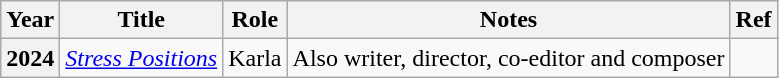<table class="wikitable">
<tr>
<th>Year</th>
<th>Title</th>
<th>Role</th>
<th>Notes</th>
<th>Ref</th>
</tr>
<tr>
<th scope="row">2024</th>
<td><em> <a href='#'>Stress Positions</a></em></td>
<td>Karla</td>
<td>Also writer, director, co-editor and composer</td>
<td align="center"></td>
</tr>
</table>
